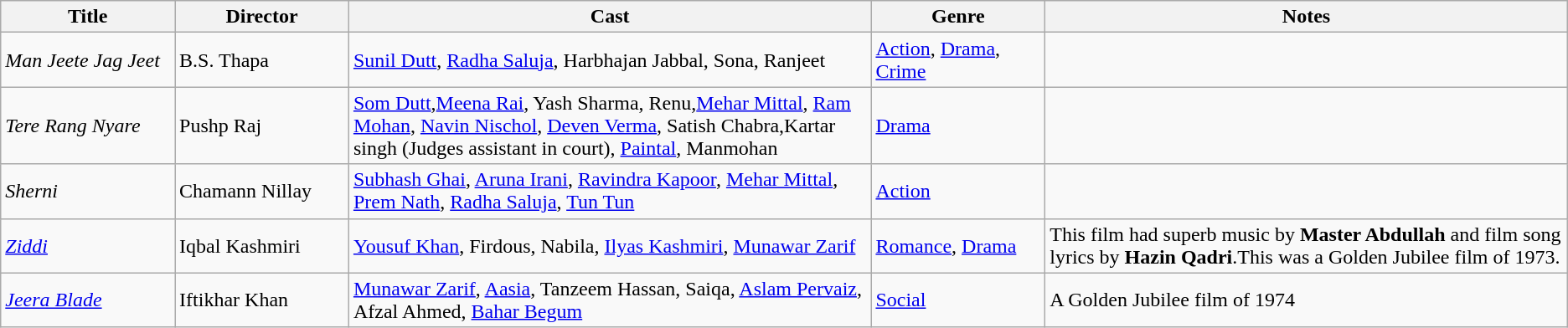<table class="wikitable">
<tr>
<th width=10%>Title</th>
<th width=10%>Director</th>
<th width=30%>Cast</th>
<th width=10%>Genre</th>
<th width=30%>Notes</th>
</tr>
<tr>
<td><em>Man Jeete Jag Jeet</em></td>
<td>B.S. Thapa</td>
<td><a href='#'>Sunil Dutt</a>, <a href='#'>Radha Saluja</a>, Harbhajan Jabbal, Sona, Ranjeet</td>
<td><a href='#'>Action</a>, <a href='#'>Drama</a>, <a href='#'>Crime</a></td>
<td></td>
</tr>
<tr>
<td><em>Tere Rang Nyare</em></td>
<td>Pushp Raj</td>
<td><a href='#'>Som Dutt</a>,<a href='#'>Meena Rai</a>, Yash Sharma, Renu,<a href='#'>Mehar Mittal</a>, <a href='#'>Ram Mohan</a>, <a href='#'>Navin Nischol</a>, <a href='#'>Deven Verma</a>, Satish Chabra,Kartar singh (Judges assistant in court), <a href='#'>Paintal</a>, Manmohan</td>
<td><a href='#'>Drama</a></td>
<td></td>
</tr>
<tr>
<td><em>Sherni</em></td>
<td>Chamann Nillay</td>
<td><a href='#'>Subhash Ghai</a>, <a href='#'>Aruna Irani</a>, <a href='#'>Ravindra Kapoor</a>, <a href='#'>Mehar Mittal</a>, <a href='#'>Prem Nath</a>, <a href='#'>Radha Saluja</a>, <a href='#'>Tun Tun</a></td>
<td><a href='#'>Action</a></td>
<td></td>
</tr>
<tr>
<td><em><a href='#'>Ziddi</a></em></td>
<td>Iqbal Kashmiri</td>
<td><a href='#'>Yousuf Khan</a>, Firdous, Nabila, <a href='#'>Ilyas Kashmiri</a>, <a href='#'>Munawar Zarif</a></td>
<td><a href='#'>Romance</a>, <a href='#'>Drama</a></td>
<td>This film had superb music by <strong>Master Abdullah</strong> and film song lyrics by <strong>Hazin Qadri</strong>.This was a Golden Jubilee film of 1973.</td>
</tr>
<tr>
<td><em><a href='#'>Jeera Blade</a></em></td>
<td>Iftikhar Khan</td>
<td><a href='#'>Munawar Zarif</a>, <a href='#'>Aasia</a>, Tanzeem Hassan, Saiqa, <a href='#'>Aslam Pervaiz</a>, Afzal Ahmed, <a href='#'>Bahar Begum</a></td>
<td><a href='#'>Social</a></td>
<td>A Golden Jubilee film of 1974</td>
</tr>
</table>
